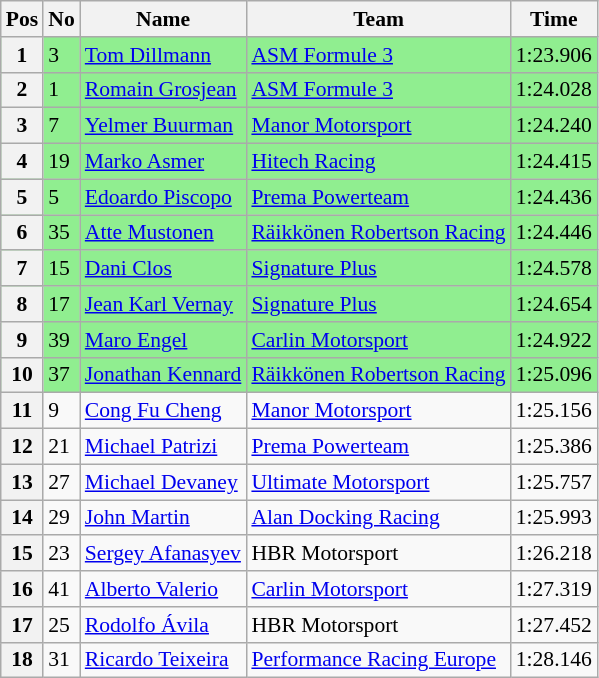<table class="wikitable" style="font-size: 90%">
<tr>
<th>Pos</th>
<th>No</th>
<th>Name</th>
<th>Team</th>
<th>Time</th>
</tr>
<tr style="background:lightgreen;">
<th>1</th>
<td>3</td>
<td> <a href='#'>Tom Dillmann</a></td>
<td><a href='#'>ASM Formule 3</a></td>
<td>1:23.906</td>
</tr>
<tr style="background:lightgreen;">
<th>2</th>
<td>1</td>
<td> <a href='#'>Romain Grosjean</a></td>
<td><a href='#'>ASM Formule 3</a></td>
<td>1:24.028</td>
</tr>
<tr style="background:lightgreen;">
<th>3</th>
<td>7</td>
<td> <a href='#'>Yelmer Buurman</a></td>
<td><a href='#'>Manor Motorsport</a></td>
<td>1:24.240</td>
</tr>
<tr style="background:lightgreen;">
<th>4</th>
<td>19</td>
<td> <a href='#'>Marko Asmer</a></td>
<td><a href='#'>Hitech Racing</a></td>
<td>1:24.415</td>
</tr>
<tr style="background:lightgreen;">
<th>5</th>
<td>5</td>
<td> <a href='#'>Edoardo Piscopo</a></td>
<td><a href='#'>Prema Powerteam</a></td>
<td>1:24.436</td>
</tr>
<tr style="background:lightgreen;">
<th>6</th>
<td>35</td>
<td> <a href='#'>Atte Mustonen</a></td>
<td><a href='#'>Räikkönen Robertson Racing</a></td>
<td>1:24.446</td>
</tr>
<tr style="background:lightgreen;">
<th>7</th>
<td>15</td>
<td> <a href='#'>Dani Clos</a></td>
<td><a href='#'>Signature Plus</a></td>
<td>1:24.578</td>
</tr>
<tr style="background:lightgreen;">
<th>8</th>
<td>17</td>
<td> <a href='#'>Jean Karl Vernay</a></td>
<td><a href='#'>Signature Plus</a></td>
<td>1:24.654</td>
</tr>
<tr style="background:lightgreen;">
<th>9</th>
<td>39</td>
<td> <a href='#'>Maro Engel</a></td>
<td><a href='#'>Carlin Motorsport</a></td>
<td>1:24.922</td>
</tr>
<tr style="background:lightgreen;">
<th>10</th>
<td>37</td>
<td> <a href='#'>Jonathan Kennard</a></td>
<td><a href='#'>Räikkönen Robertson Racing</a></td>
<td>1:25.096</td>
</tr>
<tr>
<th>11</th>
<td>9</td>
<td> <a href='#'>Cong Fu Cheng</a></td>
<td><a href='#'>Manor Motorsport</a></td>
<td>1:25.156</td>
</tr>
<tr>
<th>12</th>
<td>21</td>
<td> <a href='#'>Michael Patrizi</a></td>
<td><a href='#'>Prema Powerteam</a></td>
<td>1:25.386</td>
</tr>
<tr>
<th>13</th>
<td>27</td>
<td> <a href='#'>Michael Devaney</a></td>
<td><a href='#'>Ultimate Motorsport</a></td>
<td>1:25.757</td>
</tr>
<tr>
<th>14</th>
<td>29</td>
<td> <a href='#'>John Martin</a></td>
<td><a href='#'>Alan Docking Racing</a></td>
<td>1:25.993</td>
</tr>
<tr>
<th>15</th>
<td>23</td>
<td> <a href='#'>Sergey Afanasyev</a></td>
<td>HBR Motorsport</td>
<td>1:26.218</td>
</tr>
<tr>
<th>16</th>
<td>41</td>
<td> <a href='#'>Alberto Valerio</a></td>
<td><a href='#'>Carlin Motorsport</a></td>
<td>1:27.319</td>
</tr>
<tr>
<th>17</th>
<td>25</td>
<td> <a href='#'>Rodolfo Ávila</a></td>
<td>HBR Motorsport</td>
<td>1:27.452</td>
</tr>
<tr>
<th>18</th>
<td>31</td>
<td> <a href='#'>Ricardo Teixeira</a></td>
<td><a href='#'>Performance Racing Europe</a></td>
<td>1:28.146</td>
</tr>
</table>
